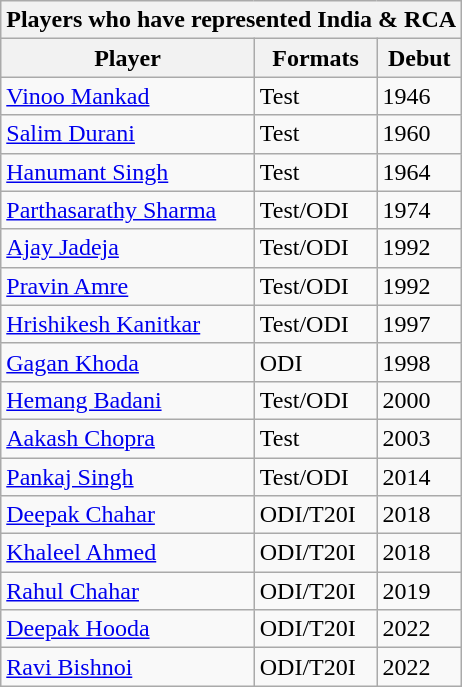<table class="wikitable sortable">
<tr>
<th colspan="3">Players who have represented India & RCA</th>
</tr>
<tr>
<th>Player</th>
<th>Formats</th>
<th>Debut</th>
</tr>
<tr>
<td><a href='#'>Vinoo Mankad</a></td>
<td>Test</td>
<td>1946</td>
</tr>
<tr>
<td><a href='#'>Salim Durani</a></td>
<td>Test</td>
<td>1960</td>
</tr>
<tr>
<td><a href='#'>Hanumant Singh</a></td>
<td>Test</td>
<td>1964</td>
</tr>
<tr>
<td><a href='#'>Parthasarathy Sharma</a></td>
<td>Test/ODI</td>
<td>1974</td>
</tr>
<tr>
<td><a href='#'>Ajay Jadeja</a></td>
<td>Test/ODI</td>
<td>1992</td>
</tr>
<tr>
<td><a href='#'>Pravin Amre</a></td>
<td>Test/ODI</td>
<td>1992</td>
</tr>
<tr>
<td><a href='#'>Hrishikesh Kanitkar</a></td>
<td>Test/ODI</td>
<td>1997</td>
</tr>
<tr>
<td><a href='#'>Gagan Khoda</a></td>
<td>ODI</td>
<td>1998</td>
</tr>
<tr>
<td><a href='#'>Hemang Badani</a></td>
<td>Test/ODI</td>
<td>2000</td>
</tr>
<tr>
<td><a href='#'>Aakash Chopra</a></td>
<td>Test</td>
<td>2003</td>
</tr>
<tr>
<td><a href='#'>Pankaj Singh</a></td>
<td>Test/ODI</td>
<td>2014</td>
</tr>
<tr>
<td><a href='#'>Deepak Chahar</a></td>
<td>ODI/T20I</td>
<td>2018</td>
</tr>
<tr>
<td><a href='#'>Khaleel Ahmed</a></td>
<td>ODI/T20I</td>
<td>2018</td>
</tr>
<tr>
<td><a href='#'>Rahul Chahar</a></td>
<td>ODI/T20I</td>
<td>2019</td>
</tr>
<tr>
<td><a href='#'>Deepak Hooda</a></td>
<td>ODI/T20I</td>
<td>2022</td>
</tr>
<tr>
<td><a href='#'>Ravi Bishnoi</a></td>
<td>ODI/T20I</td>
<td>2022</td>
</tr>
</table>
